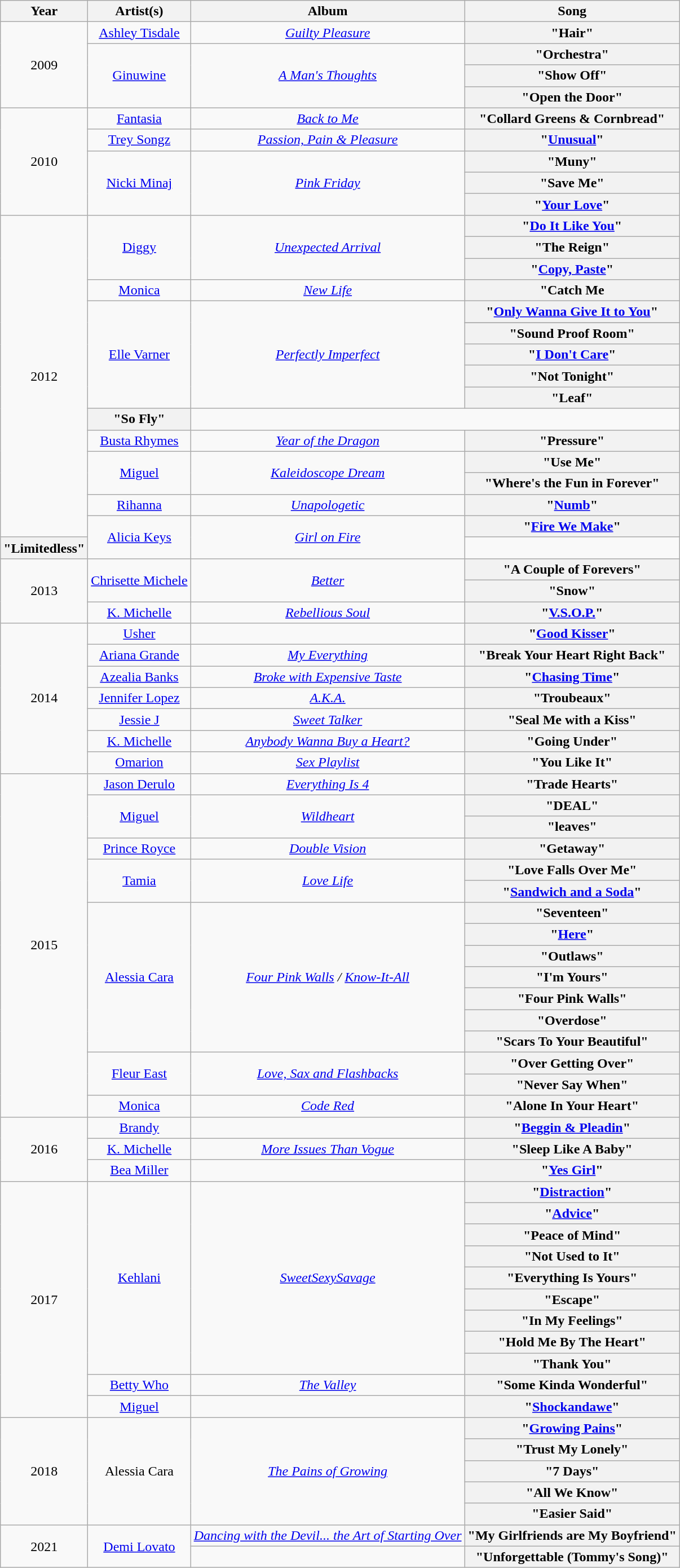<table class="wikitable plainrowheaders" style="text-align:center;">
<tr>
<th scope="col">Year</th>
<th scope="col">Artist(s)</th>
<th scope="col">Album</th>
<th scope="col">Song</th>
</tr>
<tr>
<td rowspan="4">2009</td>
<td style="text-align:center;"><a href='#'>Ashley Tisdale</a></td>
<td><em><a href='#'>Guilty Pleasure</a></em></td>
<th scope="row">"Hair"</th>
</tr>
<tr>
<td rowspan="3" style="text-align:center;"><a href='#'>Ginuwine</a></td>
<td rowspan="3"><em><a href='#'>A Man's Thoughts</a></em></td>
<th scope="row">"Orchestra"</th>
</tr>
<tr>
<th scope="row">"Show Off"</th>
</tr>
<tr>
<th scope="row">"Open the Door"</th>
</tr>
<tr>
<td rowspan="5">2010</td>
<td style="text-align:center;"><a href='#'>Fantasia</a></td>
<td><em><a href='#'>Back to Me</a></em></td>
<th scope="row">"Collard Greens & Cornbread"</th>
</tr>
<tr>
<td style="text-align:center;"><a href='#'>Trey Songz</a></td>
<td><em><a href='#'>Passion, Pain & Pleasure</a></em></td>
<th scope="row">"<a href='#'>Unusual</a>"<br></th>
</tr>
<tr>
<td rowspan="3" style="text-align:center;"><a href='#'>Nicki Minaj</a></td>
<td rowspan="3"><em><a href='#'>Pink Friday</a></em></td>
<th scope="row">"Muny"</th>
</tr>
<tr>
<th scope="row">"Save Me"</th>
</tr>
<tr>
<th scope="row">"<a href='#'>Your Love</a>"</th>
</tr>
<tr>
<td rowspan="16">2012</td>
<td rowspan="3" style="text-align:center;"><a href='#'>Diggy</a></td>
<td rowspan="3"><em><a href='#'>Unexpected Arrival</a></em></td>
<th scope="row">"<a href='#'>Do It Like You</a>"<br></th>
</tr>
<tr>
<th scope="row">"The Reign"</th>
</tr>
<tr>
<th scope="row">"<a href='#'>Copy, Paste</a>"</th>
</tr>
<tr>
<td style="text-align:center;"><a href='#'>Monica</a></td>
<td><em><a href='#'>New Life</a></em></td>
<th scope="row">"Catch Me</th>
</tr>
<tr>
<td rowspan="6" style="text-align:center;"><a href='#'>Elle Varner</a></td>
<td rowspan="6"><em><a href='#'>Perfectly Imperfect</a></em></td>
<th scope="row">"<a href='#'>Only Wanna Give It to You</a>"<br></th>
</tr>
<tr>
</tr>
<tr>
<th scope="row">"Sound Proof Room"</th>
</tr>
<tr>
<th scope="row">"<a href='#'>I Don't Care</a>"</th>
</tr>
<tr>
<th scope="row">"Not Tonight"</th>
</tr>
<tr>
<th scope="row">"Leaf"</th>
</tr>
<tr>
<th scope="row">"So Fly"</th>
</tr>
<tr>
<td style="text-align:center;"><a href='#'>Busta Rhymes</a></td>
<td><em><a href='#'>Year of the Dragon</a></em></td>
<th scope="row">"Pressure"<br></th>
</tr>
<tr>
<td rowspan="2" style="text-align:center;"><a href='#'>Miguel</a></td>
<td rowspan="2"><em><a href='#'>Kaleidoscope Dream</a></em></td>
<th scope="row">"Use Me"</th>
</tr>
<tr>
<th scope="row">"Where's the Fun in Forever"</th>
</tr>
<tr>
<td style="text-align:center;"><a href='#'>Rihanna</a></td>
<td><em><a href='#'>Unapologetic</a></em></td>
<th scope="row">"<a href='#'>Numb</a>"<br></th>
</tr>
<tr>
<td rowspan="2" style="text-align:center;"><a href='#'>Alicia Keys</a></td>
<td rowspan="2"><em><a href='#'>Girl on Fire</a></em></td>
<th scope="row">"<a href='#'>Fire We Make</a>"<br></th>
</tr>
<tr>
<th scope="row">"Limitedless"</th>
</tr>
<tr>
<td rowspan="3">2013</td>
<td rowspan="2" style="text-align:center;"><a href='#'>Chrisette Michele</a></td>
<td rowspan="2"><em><a href='#'>Better</a></em></td>
<th scope="row">"A Couple of Forevers"</th>
</tr>
<tr>
<th scope="row">"Snow"</th>
</tr>
<tr>
<td style="text-align:center;"><a href='#'>K. Michelle</a></td>
<td><em><a href='#'>Rebellious Soul</a></em></td>
<th scope="row">"<a href='#'>V.S.O.P.</a>"</th>
</tr>
<tr>
<td rowspan="7">2014</td>
<td style="text-align:center;"><a href='#'>Usher</a></td>
<td></td>
<th scope="row">"<a href='#'>Good Kisser</a>"</th>
</tr>
<tr>
<td style="text-align:center;"><a href='#'>Ariana Grande</a></td>
<td><em><a href='#'>My Everything</a></em></td>
<th scope="row">"Break Your Heart Right Back"</th>
</tr>
<tr>
<td style="text-align:center;"><a href='#'>Azealia Banks</a></td>
<td><em><a href='#'>Broke with Expensive Taste</a></em></td>
<th scope="row">"<a href='#'>Chasing Time</a>"</th>
</tr>
<tr>
<td style="text-align:center;"><a href='#'>Jennifer Lopez</a></td>
<td><em><a href='#'>A.K.A.</a></em></td>
<th scope="row">"Troubeaux"<br></th>
</tr>
<tr>
<td style="text-align:center;"><a href='#'>Jessie J</a></td>
<td><em><a href='#'>Sweet Talker</a></em></td>
<th scope="row">"Seal Me with a Kiss"<br></th>
</tr>
<tr>
<td style="text-align:center;"><a href='#'>K. Michelle</a></td>
<td><em><a href='#'>Anybody Wanna Buy a Heart?</a></em></td>
<th scope="row">"Going Under"</th>
</tr>
<tr>
<td style="text-align:center;"><a href='#'>Omarion</a></td>
<td><em><a href='#'>Sex Playlist</a></em></td>
<th scope="row">"You Like It"</th>
</tr>
<tr>
<td rowspan="16">2015</td>
<td style="text-align:center;"><a href='#'>Jason Derulo</a></td>
<td><em><a href='#'>Everything Is 4</a></em></td>
<th scope="row">"Trade Hearts"<br></th>
</tr>
<tr>
<td rowspan="2" style="text-align:center;"><a href='#'>Miguel</a></td>
<td rowspan="2"><em><a href='#'>Wildheart</a></em></td>
<th scope="row">"DEAL"</th>
</tr>
<tr>
<th scope="row">"leaves"</th>
</tr>
<tr>
<td style="text-align:center;"><a href='#'>Prince Royce</a></td>
<td><em><a href='#'>Double Vision</a></em></td>
<th scope="row">"Getaway"</th>
</tr>
<tr>
<td rowspan="2" style="text-align:center;"><a href='#'>Tamia</a></td>
<td rowspan="2"><em><a href='#'>Love Life</a></em></td>
<th scope="row">"Love Falls Over Me"</th>
</tr>
<tr>
<th scope="row">"<a href='#'>Sandwich and a Soda</a>"</th>
</tr>
<tr>
<td rowspan="7"><a href='#'>Alessia Cara</a></td>
<td rowspan="7"><em><a href='#'>Four Pink Walls</a> / <a href='#'>Know-It-All</a></em></td>
<th scope="row">"Seventeen"</th>
</tr>
<tr>
<th scope="row">"<a href='#'>Here</a>"</th>
</tr>
<tr>
<th scope="row">"Outlaws"</th>
</tr>
<tr>
<th scope="row">"I'm Yours"</th>
</tr>
<tr>
<th scope="row">"Four Pink Walls"</th>
</tr>
<tr>
<th scope="row">"Overdose"</th>
</tr>
<tr>
<th scope="row">"Scars To Your Beautiful"</th>
</tr>
<tr>
<td rowspan="2"><a href='#'>Fleur East</a></td>
<td rowspan="2"><em><a href='#'>Love, Sax and Flashbacks</a></em></td>
<th scope="row">"Over Getting Over"</th>
</tr>
<tr>
<th scope="row">"Never Say When"</th>
</tr>
<tr>
<td style="text-align:center;"><a href='#'>Monica</a></td>
<td><em><a href='#'>Code Red</a></em></td>
<th scope="row">"Alone In Your Heart"</th>
</tr>
<tr>
<td rowspan="3">2016</td>
<td style="text-align:center;"><a href='#'>Brandy</a></td>
<td></td>
<th scope="row">"<a href='#'>Beggin & Pleadin</a>"</th>
</tr>
<tr>
<td style="text-align:center;"><a href='#'>K. Michelle</a></td>
<td><em><a href='#'>More Issues Than Vogue</a></em></td>
<th scope="row">"Sleep Like A Baby"</th>
</tr>
<tr>
<td style="text-align:center;"><a href='#'>Bea Miller</a></td>
<td></td>
<th scope="row">"<a href='#'>Yes Girl</a>"</th>
</tr>
<tr>
<td rowspan="11">2017</td>
<td rowspan="9"><a href='#'>Kehlani</a></td>
<td rowspan="9"><em><a href='#'>SweetSexySavage</a></em></td>
<th scope="row">"<a href='#'>Distraction</a>"</th>
</tr>
<tr>
<th scope="row">"<a href='#'>Advice</a>"</th>
</tr>
<tr>
<th scope="row">"Peace of Mind"</th>
</tr>
<tr>
<th scope="row">"Not Used to It"</th>
</tr>
<tr>
<th scope="row">"Everything Is Yours"</th>
</tr>
<tr>
<th scope="row">"Escape"</th>
</tr>
<tr>
<th scope="row">"In My Feelings"</th>
</tr>
<tr>
<th scope="row">"Hold Me By The Heart"</th>
</tr>
<tr>
<th scope="row">"Thank You"</th>
</tr>
<tr>
<td><a href='#'>Betty Who</a></td>
<td><em><a href='#'>The Valley</a></em></td>
<th scope="row">"Some Kinda Wonderful"</th>
</tr>
<tr>
<td><a href='#'>Miguel</a></td>
<td></td>
<th scope="row">"<a href='#'>Shockandawe</a>"</th>
</tr>
<tr>
<td rowspan="5">2018</td>
<td rowspan="5">Alessia Cara</td>
<td rowspan="5"><em><a href='#'>The Pains of Growing</a></em></td>
<th scope="row">"<a href='#'>Growing Pains</a>"</th>
</tr>
<tr>
<th scope="row">"Trust My Lonely"</th>
</tr>
<tr>
<th scope="row">"7 Days"</th>
</tr>
<tr>
<th scope="row">"All We Know"</th>
</tr>
<tr>
<th scope="row">"Easier Said"</th>
</tr>
<tr>
<td rowspan="2">2021</td>
<td rowspan="2"><a href='#'>Demi Lovato</a></td>
<td><em><a href='#'>Dancing with the Devil... the Art of Starting Over</a></em></td>
<th scope="row">"My Girlfriends are My Boyfriend"<br></th>
</tr>
<tr>
<td></td>
<th scope="row">"Unforgettable (Tommy's Song)"</th>
</tr>
</table>
